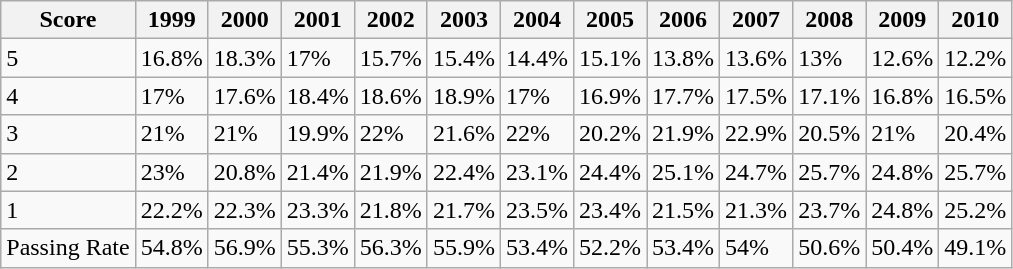<table class="wikitable sortable">
<tr>
<th>Score</th>
<th>1999</th>
<th>2000</th>
<th>2001</th>
<th>2002</th>
<th>2003</th>
<th>2004</th>
<th>2005</th>
<th>2006</th>
<th>2007</th>
<th>2008</th>
<th>2009</th>
<th>2010</th>
</tr>
<tr>
<td>5</td>
<td>16.8%</td>
<td>18.3%</td>
<td>17%</td>
<td>15.7%</td>
<td>15.4%</td>
<td>14.4%</td>
<td>15.1%</td>
<td>13.8%</td>
<td>13.6%</td>
<td>13%</td>
<td>12.6%</td>
<td>12.2%</td>
</tr>
<tr>
<td>4</td>
<td>17%</td>
<td>17.6%</td>
<td>18.4%</td>
<td>18.6%</td>
<td>18.9%</td>
<td>17%</td>
<td>16.9%</td>
<td>17.7%</td>
<td>17.5%</td>
<td>17.1%</td>
<td>16.8%</td>
<td>16.5%</td>
</tr>
<tr>
<td>3</td>
<td>21%</td>
<td>21%</td>
<td>19.9%</td>
<td>22%</td>
<td>21.6%</td>
<td>22%</td>
<td>20.2%</td>
<td>21.9%</td>
<td>22.9%</td>
<td>20.5%</td>
<td>21%</td>
<td>20.4%</td>
</tr>
<tr>
<td>2</td>
<td>23%</td>
<td>20.8%</td>
<td>21.4%</td>
<td>21.9%</td>
<td>22.4%</td>
<td>23.1%</td>
<td>24.4%</td>
<td>25.1%</td>
<td>24.7%</td>
<td>25.7%</td>
<td>24.8%</td>
<td>25.7%</td>
</tr>
<tr>
<td>1</td>
<td>22.2%</td>
<td>22.3%</td>
<td>23.3%</td>
<td>21.8%</td>
<td>21.7%</td>
<td>23.5%</td>
<td>23.4%</td>
<td>21.5%</td>
<td>21.3%</td>
<td>23.7%</td>
<td>24.8%</td>
<td>25.2%</td>
</tr>
<tr>
<td>Passing Rate</td>
<td>54.8%</td>
<td>56.9%</td>
<td>55.3%</td>
<td>56.3%</td>
<td>55.9%</td>
<td>53.4%</td>
<td>52.2%</td>
<td>53.4%</td>
<td>54%</td>
<td>50.6%</td>
<td>50.4%</td>
<td>49.1%</td>
</tr>
</table>
